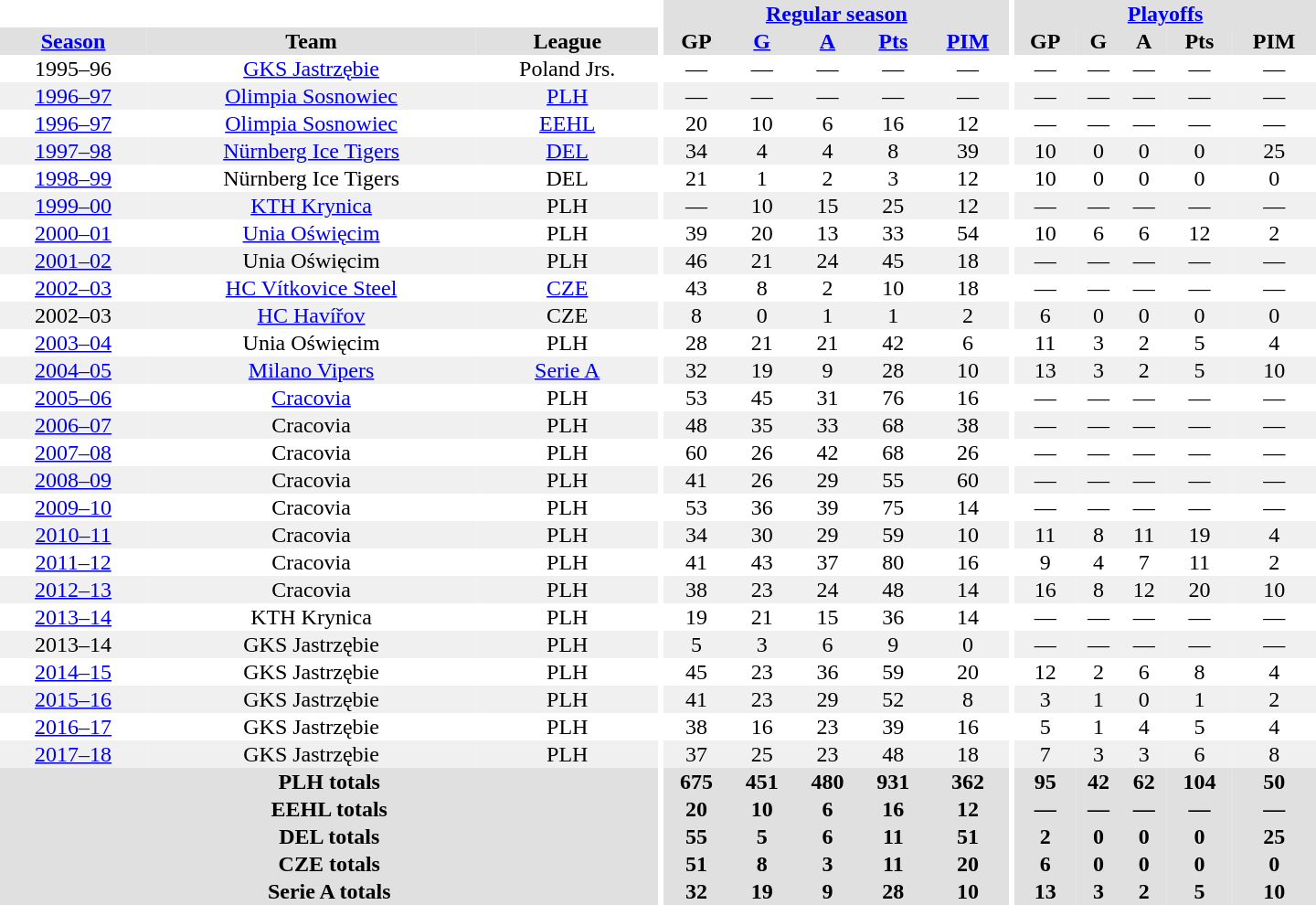<table border="0" cellpadding="1" cellspacing="0" style="text-align:center; width:60em">
<tr bgcolor="#e0e0e0">
<th colspan="3" bgcolor="#ffffff"></th>
<th rowspan="99" bgcolor="#ffffff"></th>
<th colspan="5"><a href='#'>Regular season</a></th>
<th rowspan="99" bgcolor="#ffffff"></th>
<th colspan="5"><a href='#'>Playoffs</a></th>
</tr>
<tr bgcolor="#e0e0e0">
<th><a href='#'>Season</a></th>
<th>Team</th>
<th>League</th>
<th>GP</th>
<th><a href='#'>G</a></th>
<th><a href='#'>A</a></th>
<th><a href='#'>Pts</a></th>
<th><a href='#'>PIM</a></th>
<th>GP</th>
<th>G</th>
<th>A</th>
<th>Pts</th>
<th>PIM</th>
</tr>
<tr>
<td>1995–96</td>
<td><a href='#'>GKS Jastrzębie</a></td>
<td>Poland Jrs.</td>
<td>—</td>
<td>—</td>
<td>—</td>
<td>—</td>
<td>—</td>
<td>—</td>
<td>—</td>
<td>—</td>
<td>—</td>
<td>—</td>
</tr>
<tr bgcolor="#f0f0f0">
<td><a href='#'>1996–97</a></td>
<td><a href='#'>Olimpia Sosnowiec</a></td>
<td><a href='#'>PLH</a></td>
<td>—</td>
<td>—</td>
<td>—</td>
<td>—</td>
<td>—</td>
<td>—</td>
<td>—</td>
<td>—</td>
<td>—</td>
<td>—</td>
</tr>
<tr>
<td><a href='#'>1996–97</a></td>
<td><a href='#'>Olimpia Sosnowiec</a></td>
<td><a href='#'>EEHL</a></td>
<td>20</td>
<td>10</td>
<td>6</td>
<td>16</td>
<td>12</td>
<td>—</td>
<td>—</td>
<td>—</td>
<td>—</td>
<td>—</td>
</tr>
<tr bgcolor="#f0f0f0">
<td><a href='#'>1997–98</a></td>
<td><a href='#'>Nürnberg Ice Tigers</a></td>
<td><a href='#'>DEL</a></td>
<td>34</td>
<td>4</td>
<td>4</td>
<td>8</td>
<td>39</td>
<td>10</td>
<td>0</td>
<td>0</td>
<td>0</td>
<td>25</td>
</tr>
<tr>
<td><a href='#'>1998–99</a></td>
<td>Nürnberg Ice Tigers</td>
<td>DEL</td>
<td>21</td>
<td>1</td>
<td>2</td>
<td>3</td>
<td>12</td>
<td>10</td>
<td>0</td>
<td>0</td>
<td>0</td>
<td>0</td>
</tr>
<tr bgcolor="#f0f0f0">
<td><a href='#'>1999–00</a></td>
<td><a href='#'>KTH Krynica</a></td>
<td>PLH</td>
<td>—</td>
<td>10</td>
<td>15</td>
<td>25</td>
<td>12</td>
<td>—</td>
<td>—</td>
<td>—</td>
<td>—</td>
<td>—</td>
</tr>
<tr>
<td><a href='#'>2000–01</a></td>
<td><a href='#'>Unia Oświęcim</a></td>
<td>PLH</td>
<td>39</td>
<td>20</td>
<td>13</td>
<td>33</td>
<td>54</td>
<td>10</td>
<td>6</td>
<td>6</td>
<td>12</td>
<td>2</td>
</tr>
<tr bgcolor="#f0f0f0">
<td><a href='#'>2001–02</a></td>
<td>Unia Oświęcim</td>
<td>PLH</td>
<td>46</td>
<td>21</td>
<td>24</td>
<td>45</td>
<td>18</td>
<td>—</td>
<td>—</td>
<td>—</td>
<td>—</td>
<td>—</td>
</tr>
<tr>
<td><a href='#'>2002–03</a></td>
<td><a href='#'>HC Vítkovice Steel</a></td>
<td><a href='#'>CZE</a></td>
<td>43</td>
<td>8</td>
<td>2</td>
<td>10</td>
<td>18</td>
<td>—</td>
<td>—</td>
<td>—</td>
<td>—</td>
<td>—</td>
</tr>
<tr bgcolor="#f0f0f0">
<td>2002–03</td>
<td><a href='#'>HC Havířov</a></td>
<td>CZE</td>
<td>8</td>
<td>0</td>
<td>1</td>
<td>1</td>
<td>2</td>
<td>6</td>
<td>0</td>
<td>0</td>
<td>0</td>
<td>0</td>
</tr>
<tr>
<td><a href='#'>2003–04</a></td>
<td>Unia Oświęcim</td>
<td>PLH</td>
<td>28</td>
<td>21</td>
<td>21</td>
<td>42</td>
<td>6</td>
<td>11</td>
<td>3</td>
<td>2</td>
<td>5</td>
<td>4</td>
</tr>
<tr bgcolor="#f0f0f0">
<td><a href='#'>2004–05</a></td>
<td><a href='#'>Milano Vipers</a></td>
<td><a href='#'>Serie A</a></td>
<td>32</td>
<td>19</td>
<td>9</td>
<td>28</td>
<td>10</td>
<td>13</td>
<td>3</td>
<td>2</td>
<td>5</td>
<td>10</td>
</tr>
<tr>
<td><a href='#'>2005–06</a></td>
<td><a href='#'>Cracovia</a></td>
<td>PLH</td>
<td>53</td>
<td>45</td>
<td>31</td>
<td>76</td>
<td>16</td>
<td>—</td>
<td>—</td>
<td>—</td>
<td>—</td>
<td>—</td>
</tr>
<tr bgcolor="#f0f0f0">
<td><a href='#'>2006–07</a></td>
<td>Cracovia</td>
<td>PLH</td>
<td>48</td>
<td>35</td>
<td>33</td>
<td>68</td>
<td>38</td>
<td>—</td>
<td>—</td>
<td>—</td>
<td>—</td>
<td>—</td>
</tr>
<tr>
<td><a href='#'>2007–08</a></td>
<td>Cracovia</td>
<td>PLH</td>
<td>60</td>
<td>26</td>
<td>42</td>
<td>68</td>
<td>26</td>
<td>—</td>
<td>—</td>
<td>—</td>
<td>—</td>
<td>—</td>
</tr>
<tr bgcolor="#f0f0f0">
<td><a href='#'>2008–09</a></td>
<td>Cracovia</td>
<td>PLH</td>
<td>41</td>
<td>26</td>
<td>29</td>
<td>55</td>
<td>60</td>
<td>—</td>
<td>—</td>
<td>—</td>
<td>—</td>
<td>—</td>
</tr>
<tr>
<td><a href='#'>2009–10</a></td>
<td>Cracovia</td>
<td>PLH</td>
<td>53</td>
<td>36</td>
<td>39</td>
<td>75</td>
<td>14</td>
<td>—</td>
<td>—</td>
<td>—</td>
<td>—</td>
<td>—</td>
</tr>
<tr bgcolor="#f0f0f0">
<td><a href='#'>2010–11</a></td>
<td>Cracovia</td>
<td>PLH</td>
<td>34</td>
<td>30</td>
<td>29</td>
<td>59</td>
<td>10</td>
<td>11</td>
<td>8</td>
<td>11</td>
<td>19</td>
<td>4</td>
</tr>
<tr>
<td><a href='#'>2011–12</a></td>
<td>Cracovia</td>
<td>PLH</td>
<td>41</td>
<td>43</td>
<td>37</td>
<td>80</td>
<td>16</td>
<td>9</td>
<td>4</td>
<td>7</td>
<td>11</td>
<td>2</td>
</tr>
<tr bgcolor="#f0f0f0">
<td><a href='#'>2012–13</a></td>
<td>Cracovia</td>
<td>PLH</td>
<td>38</td>
<td>23</td>
<td>24</td>
<td>48</td>
<td>14</td>
<td>16</td>
<td>8</td>
<td>12</td>
<td>20</td>
<td>10</td>
</tr>
<tr>
<td><a href='#'>2013–14</a></td>
<td>KTH Krynica</td>
<td>PLH</td>
<td>19</td>
<td>21</td>
<td>15</td>
<td>36</td>
<td>14</td>
<td>—</td>
<td>—</td>
<td>—</td>
<td>—</td>
<td>—</td>
</tr>
<tr bgcolor="#f0f0f0">
<td>2013–14</td>
<td>GKS Jastrzębie</td>
<td>PLH</td>
<td>5</td>
<td>3</td>
<td>6</td>
<td>9</td>
<td>0</td>
<td>—</td>
<td>—</td>
<td>—</td>
<td>—</td>
<td>—</td>
</tr>
<tr>
<td><a href='#'>2014–15</a></td>
<td>GKS Jastrzębie</td>
<td>PLH</td>
<td>45</td>
<td>23</td>
<td>36</td>
<td>59</td>
<td>20</td>
<td>12</td>
<td>2</td>
<td>6</td>
<td>8</td>
<td>4</td>
</tr>
<tr bgcolor="#f0f0f0">
<td><a href='#'>2015–16</a></td>
<td>GKS Jastrzębie</td>
<td>PLH</td>
<td>41</td>
<td>23</td>
<td>29</td>
<td>52</td>
<td>8</td>
<td>3</td>
<td>1</td>
<td>0</td>
<td>1</td>
<td>2</td>
</tr>
<tr>
<td><a href='#'>2016–17</a></td>
<td>GKS Jastrzębie</td>
<td>PLH</td>
<td>38</td>
<td>16</td>
<td>23</td>
<td>39</td>
<td>16</td>
<td>5</td>
<td>1</td>
<td>4</td>
<td>5</td>
<td>4</td>
</tr>
<tr bgcolor="#f0f0f0">
<td><a href='#'>2017–18</a></td>
<td>GKS Jastrzębie</td>
<td>PLH</td>
<td>37</td>
<td>25</td>
<td>23</td>
<td>48</td>
<td>18</td>
<td>7</td>
<td>3</td>
<td>3</td>
<td>6</td>
<td>8</td>
</tr>
<tr bgcolor="#e0e0e0">
<th colspan="3">PLH totals</th>
<th>675</th>
<th>451</th>
<th>480</th>
<th>931</th>
<th>362</th>
<th>95</th>
<th>42</th>
<th>62</th>
<th>104</th>
<th>50</th>
</tr>
<tr bgcolor="#e0e0e0">
<th colspan="3">EEHL totals</th>
<th>20</th>
<th>10</th>
<th>6</th>
<th>16</th>
<th>12</th>
<th>—</th>
<th>—</th>
<th>—</th>
<th>—</th>
<th>—</th>
</tr>
<tr bgcolor="#e0e0e0">
<th colspan="3">DEL totals</th>
<th>55</th>
<th>5</th>
<th>6</th>
<th>11</th>
<th>51</th>
<th>2</th>
<th>0</th>
<th>0</th>
<th>0</th>
<th>25</th>
</tr>
<tr bgcolor="#e0e0e0">
<th colspan="3">CZE totals</th>
<th>51</th>
<th>8</th>
<th>3</th>
<th>11</th>
<th>20</th>
<th>6</th>
<th>0</th>
<th>0</th>
<th>0</th>
<th>0</th>
</tr>
<tr bgcolor="#e0e0e0">
<th colspan="3">Serie A totals</th>
<th>32</th>
<th>19</th>
<th>9</th>
<th>28</th>
<th>10</th>
<th>13</th>
<th>3</th>
<th>2</th>
<th>5</th>
<th>10</th>
</tr>
</table>
